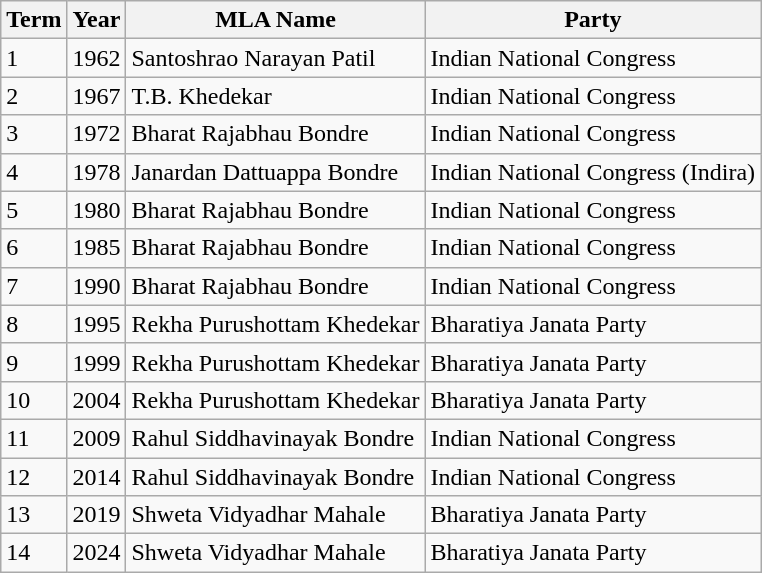<table class="wikitable sortable">
<tr>
<th>Term</th>
<th>Year</th>
<th>MLA Name</th>
<th>Party</th>
</tr>
<tr>
<td>1</td>
<td>1962</td>
<td>Santoshrao Narayan Patil</td>
<td>Indian National Congress</td>
</tr>
<tr>
<td>2</td>
<td>1967</td>
<td>T.B. Khedekar</td>
<td>Indian National Congress</td>
</tr>
<tr>
<td>3</td>
<td>1972</td>
<td>Bharat Rajabhau Bondre</td>
<td>Indian National Congress</td>
</tr>
<tr>
<td>4</td>
<td>1978</td>
<td>Janardan Dattuappa Bondre</td>
<td>Indian National Congress (Indira)</td>
</tr>
<tr>
<td>5</td>
<td>1980</td>
<td>Bharat Rajabhau Bondre</td>
<td>Indian National Congress</td>
</tr>
<tr>
<td>6</td>
<td>1985</td>
<td>Bharat Rajabhau Bondre</td>
<td>Indian National Congress</td>
</tr>
<tr>
<td>7</td>
<td>1990</td>
<td>Bharat Rajabhau Bondre</td>
<td>Indian National Congress</td>
</tr>
<tr>
<td>8</td>
<td>1995</td>
<td>Rekha Purushottam Khedekar</td>
<td>Bharatiya Janata Party</td>
</tr>
<tr>
<td>9</td>
<td>1999</td>
<td>Rekha Purushottam Khedekar</td>
<td>Bharatiya Janata Party</td>
</tr>
<tr>
<td>10</td>
<td>2004</td>
<td>Rekha Purushottam Khedekar</td>
<td>Bharatiya Janata Party</td>
</tr>
<tr>
<td>11</td>
<td>2009</td>
<td>Rahul Siddhavinayak Bondre</td>
<td>Indian National Congress</td>
</tr>
<tr>
<td>12</td>
<td>2014</td>
<td>Rahul Siddhavinayak Bondre</td>
<td>Indian National Congress</td>
</tr>
<tr>
<td>13</td>
<td>2019</td>
<td>Shweta Vidyadhar Mahale</td>
<td>Bharatiya Janata Party</td>
</tr>
<tr>
<td>14</td>
<td>2024</td>
<td>Shweta Vidyadhar Mahale</td>
<td>Bharatiya Janata Party</td>
</tr>
</table>
